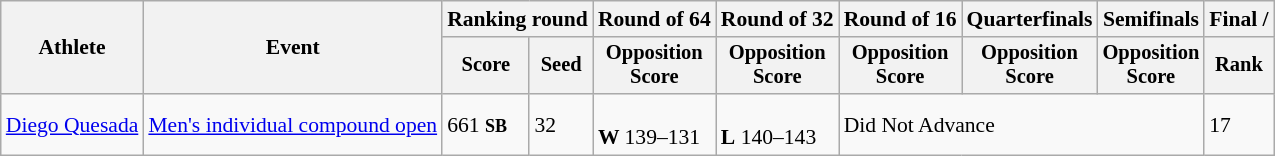<table class="wikitable" style="font-size:90%">
<tr>
<th rowspan="2">Athlete</th>
<th rowspan="2">Event</th>
<th colspan="2">Ranking round</th>
<th>Round of 64</th>
<th>Round of 32</th>
<th>Round of 16</th>
<th>Quarterfinals</th>
<th>Semifinals</th>
<th colspan="2">Final / </th>
</tr>
<tr style="font-size:95%">
<th>Score</th>
<th>Seed</th>
<th>Opposition<br>Score</th>
<th>Opposition<br>Score</th>
<th>Opposition<br>Score</th>
<th>Opposition<br>Score</th>
<th>Opposition<br>Score</th>
<th>Rank</th>
</tr>
<tr>
<td><a href='#'>Diego Quesada</a></td>
<td><a href='#'>Men's individual compound open</a></td>
<td>661 <strong><small>SB</small></strong></td>
<td>32</td>
<td><br><strong> W </strong> 139–131</td>
<td><br><strong>L</strong> 140–143</td>
<td colspan="3">Did Not Advance</td>
<td>17</td>
</tr>
</table>
